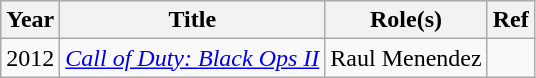<table class="wikitable plainrowheaders sortable">
<tr>
<th scope="col">Year</th>
<th scope="col">Title</th>
<th scope="col">Role(s)</th>
<th scope="col" class="unsortable">Ref</th>
</tr>
<tr>
<td>2012</td>
<td><em><a href='#'>Call of Duty: Black Ops II</a></em></td>
<td>Raul Menendez</td>
<td></td>
</tr>
</table>
